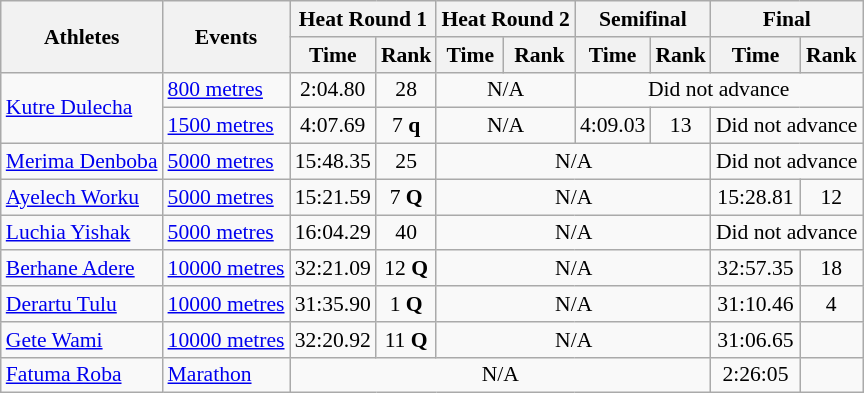<table class=wikitable style=font-size:90%>
<tr>
<th rowspan=2>Athletes</th>
<th rowspan=2>Events</th>
<th colspan=2>Heat Round 1</th>
<th colspan=2>Heat Round 2</th>
<th colspan=2>Semifinal</th>
<th colspan=2>Final</th>
</tr>
<tr>
<th>Time</th>
<th>Rank</th>
<th>Time</th>
<th>Rank</th>
<th>Time</th>
<th>Rank</th>
<th>Time</th>
<th>Rank</th>
</tr>
<tr>
<td rowspan=2><a href='#'>Kutre Dulecha</a></td>
<td><a href='#'>800 metres</a></td>
<td align=center>2:04.80</td>
<td align=center>28</td>
<td align=center colspan=2>N/A</td>
<td align=center colspan=4>Did not advance</td>
</tr>
<tr>
<td><a href='#'>1500 metres</a></td>
<td align=center>4:07.69</td>
<td align=center>7 <strong>q</strong></td>
<td align=center colspan=2>N/A</td>
<td align=center>4:09.03</td>
<td align=center>13</td>
<td align=center colspan=2>Did not advance</td>
</tr>
<tr>
<td><a href='#'>Merima Denboba</a></td>
<td><a href='#'>5000 metres</a></td>
<td align=center>15:48.35</td>
<td align=center>25</td>
<td align=center colspan=4>N/A</td>
<td align=center colspan=2>Did not advance</td>
</tr>
<tr>
<td><a href='#'>Ayelech Worku</a></td>
<td><a href='#'>5000 metres</a></td>
<td align=center>15:21.59</td>
<td align=center>7 <strong>Q</strong></td>
<td align=center colspan=4>N/A</td>
<td align=center>15:28.81</td>
<td align=center>12</td>
</tr>
<tr>
<td><a href='#'>Luchia Yishak</a></td>
<td><a href='#'>5000 metres</a></td>
<td align=center>16:04.29</td>
<td align=center>40</td>
<td align=center colspan=4>N/A</td>
<td align=center colspan=2>Did not advance</td>
</tr>
<tr>
<td><a href='#'>Berhane Adere</a></td>
<td><a href='#'>10000 metres</a></td>
<td align=center>32:21.09</td>
<td align=center>12 <strong>Q</strong></td>
<td align=center colspan=4>N/A</td>
<td align=center>32:57.35</td>
<td align=center>18</td>
</tr>
<tr>
<td><a href='#'>Derartu Tulu</a></td>
<td><a href='#'>10000 metres</a></td>
<td align=center>31:35.90</td>
<td align=center>1 <strong>Q</strong></td>
<td align=center colspan=4>N/A</td>
<td align=center>31:10.46</td>
<td align=center>4</td>
</tr>
<tr>
<td><a href='#'>Gete Wami</a></td>
<td><a href='#'>10000 metres</a></td>
<td align=center>32:20.92</td>
<td align=center>11 <strong>Q</strong></td>
<td align=center colspan=4>N/A</td>
<td align=center>31:06.65</td>
<td align=center></td>
</tr>
<tr>
<td><a href='#'>Fatuma Roba</a></td>
<td><a href='#'>Marathon</a></td>
<td align=center colspan=6>N/A</td>
<td align=center>2:26:05</td>
<td align=center></td>
</tr>
</table>
